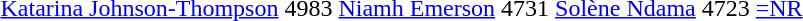<table>
<tr>
<td></td>
<td><a href='#'>Katarina Johnson-Thompson</a><br></td>
<td>4983 </td>
<td><a href='#'>Niamh Emerson</a><br></td>
<td>4731 </td>
<td><a href='#'>Solène Ndama</a><br></td>
<td>4723 <a href='#'>=NR</a></td>
</tr>
</table>
